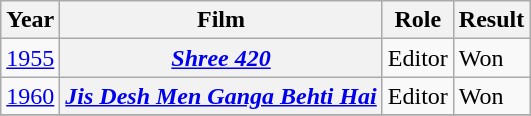<table class="wikitable sortable plainrowheaders">
<tr>
<th scope="col">Year</th>
<th scope="col">Film</th>
<th scope="col">Role</th>
<th scope="col">Result</th>
</tr>
<tr>
<td><a href='#'>1955</a></td>
<th scope="row"><em><a href='#'>Shree 420</a></em></th>
<td>Editor</td>
<td>Won</td>
</tr>
<tr>
<td><a href='#'>1960</a></td>
<th scope="row"><em><a href='#'>Jis Desh Men Ganga Behti Hai</a></em></th>
<td>Editor</td>
<td>Won</td>
</tr>
<tr>
</tr>
</table>
